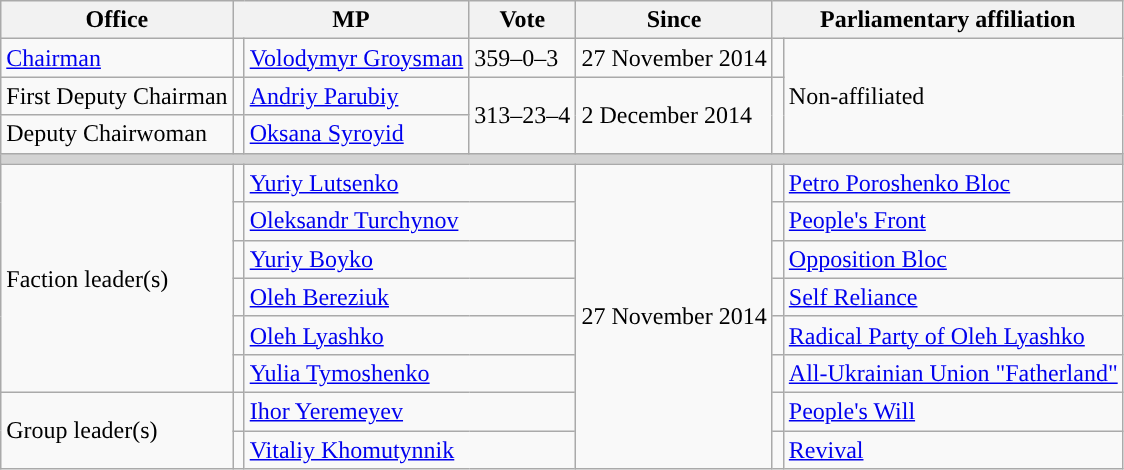<table class=wikitable>
<tr>
<th>Office</th>
<th colspan=2>MP</th>
<th>Vote</th>
<th>Since</th>
<th colspan=2>Parliamentary affiliation</th>
</tr>
<tr>
<td><a href='#'>Chairman</a></td>
<td style="background-color:"></td>
<td><a href='#'>Volodymyr Groysman</a></td>
<td>359–0–3</td>
<td>27 November 2014</td>
<td style="background-color:"></td>
<td rowspan=3>Non-affiliated</td>
</tr>
<tr>
<td>First Deputy Chairman</td>
<td style="background-color:"></td>
<td><a href='#'>Andriy Parubiy</a></td>
<td rowspan=2>313–23–4</td>
<td rowspan=2>2 December 2014</td>
</tr>
<tr>
<td>Deputy Chairwoman</td>
<td style="background-color:"></td>
<td><a href='#'>Oksana Syroyid</a></td>
</tr>
<tr>
<td colspan=7; bgcolor="lightgrey"></td>
</tr>
<tr>
<td rowspan=6>Faction leader(s)</td>
<td style="background-color:"></td>
<td colspan=2><a href='#'>Yuriy Lutsenko</a></td>
<td rowspan=8>27 November 2014</td>
<td style="background-color:"></td>
<td><a href='#'>Petro Poroshenko Bloc</a></td>
</tr>
<tr>
<td style="background-color:"></td>
<td colspan=2><a href='#'>Oleksandr Turchynov</a></td>
<td style="background-color:"></td>
<td><a href='#'>People's Front</a></td>
</tr>
<tr>
<td style="background-color:"></td>
<td colspan=2><a href='#'>Yuriy Boyko</a></td>
<td style="background-color:"></td>
<td><a href='#'>Opposition Bloc</a></td>
</tr>
<tr>
<td style="background-color:"></td>
<td colspan=2><a href='#'>Oleh Bereziuk</a></td>
<td style="background-color:"></td>
<td><a href='#'>Self Reliance</a></td>
</tr>
<tr>
<td style="background-color:"></td>
<td colspan=2><a href='#'>Oleh Lyashko</a></td>
<td style="background-color:"></td>
<td><a href='#'>Radical Party of Oleh Lyashko</a></td>
</tr>
<tr>
<td style="background-color:"></td>
<td colspan=2><a href='#'>Yulia Tymoshenko</a></td>
<td style="background-color:"></td>
<td><a href='#'>All-Ukrainian Union "Fatherland"</a></td>
</tr>
<tr>
<td rowspan=2>Group leader(s)</td>
<td style="background-color:"></td>
<td colspan=2><a href='#'>Ihor Yeremeyev</a></td>
<td style="background-color:"></td>
<td><a href='#'>People's Will</a></td>
</tr>
<tr>
<td style="background-color:"></td>
<td colspan=2><a href='#'>Vitaliy Khomutynnik</a></td>
<td style="background-color:"></td>
<td><a href='#'>Revival</a></td>
</tr>
</table>
